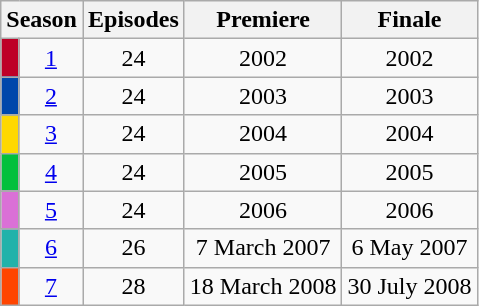<table class="wikitable">
<tr>
<th colspan="2">Season</th>
<th>Episodes</th>
<th>Premiere</th>
<th>Finale</th>
</tr>
<tr>
<td style="background:#BE0027;"></td>
<td align="center"><a href='#'>1</a></td>
<td align="center">24</td>
<td align="center">2002</td>
<td align="center">2002</td>
</tr>
<tr>
<td style="background-color: #0047AB;"></td>
<td align="center"><a href='#'>2</a></td>
<td align="center">24</td>
<td align="center">2003</td>
<td align="center">2003</td>
</tr>
<tr>
<td style="background-color: #FFD800; color: #100; text-align: center; top"></td>
<td align="center"><a href='#'>3</a></td>
<td align="center">24</td>
<td align="center">2004</td>
<td align="center">2004</td>
</tr>
<tr>
<td style="color:#FFFFFF; background-color: #03C03C"></td>
<td align="center"><a href='#'>4</a></td>
<td align="center">24</td>
<td align="center">2005</td>
<td align="center">2005</td>
</tr>
<tr>
<td style="color: #000000; background-color: #DA70D6"></td>
<td align="center"><a href='#'>5</a></td>
<td align="center">24</td>
<td align="center">2006</td>
<td align="center">2006</td>
</tr>
<tr>
<td style="width:5px; background:#20b2aa;"></td>
<td align="center"><a href='#'>6</a></td>
<td align="center">26</td>
<td align="center">7 March 2007</td>
<td align="center">6 May 2007</td>
</tr>
<tr>
<td style="color:#FFFFFF; background-color: #FF4500"></td>
<td align="center"><a href='#'>7</a></td>
<td align="center">28</td>
<td align="center">18 March 2008</td>
<td align="center">30 July 2008</td>
</tr>
</table>
